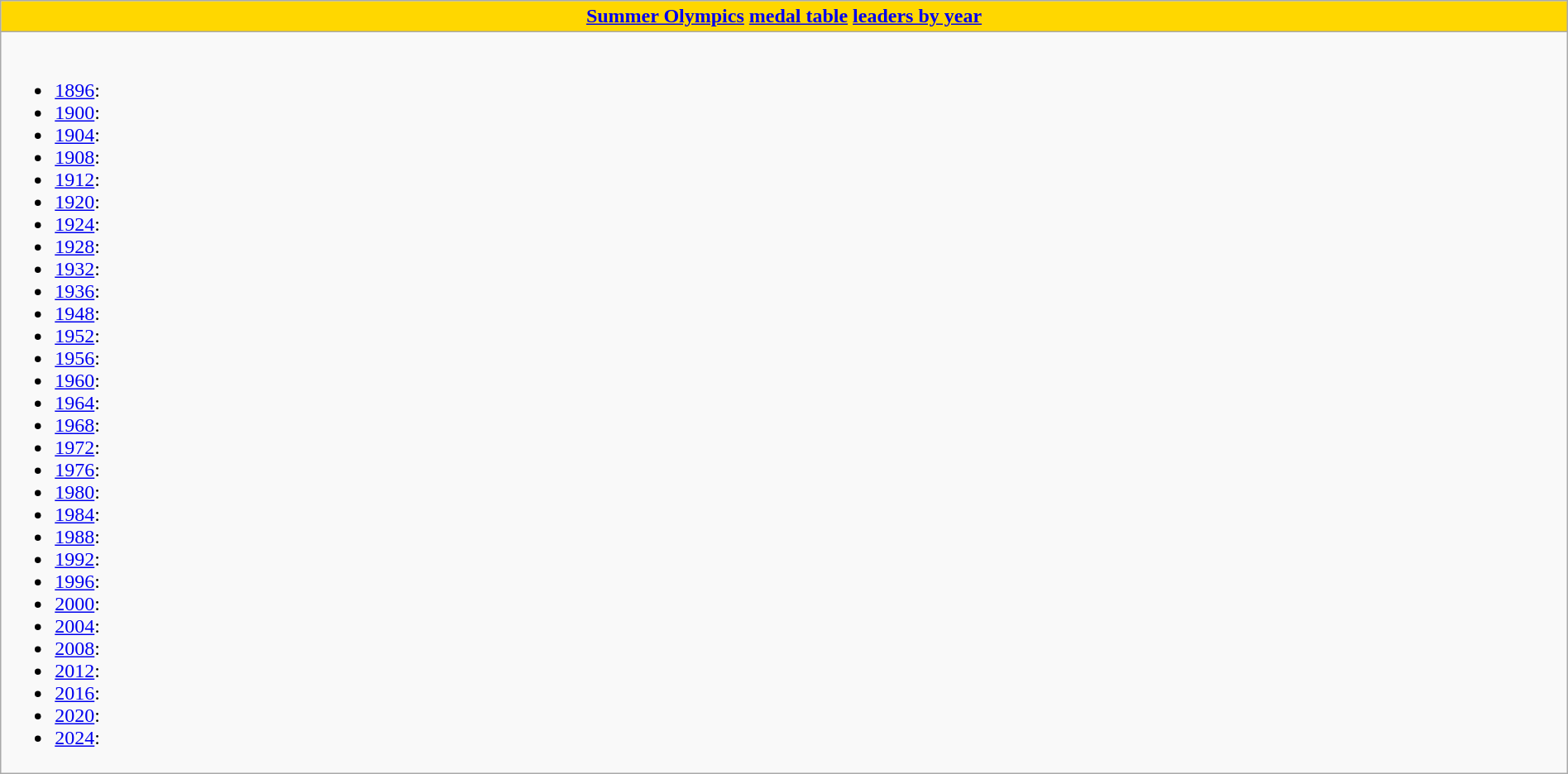<table class="wikitable" style="width:100%">
<tr>
<td style="background:gold;text-align:center;"> <strong><a href='#'>Summer Olympics</a> <a href='#'>medal table</a> <a href='#'>leaders by year</a></strong></td>
</tr>
<tr>
<td><br> 
<ul><li><a href='#'>1896</a>: </li><li><a href='#'>1900</a>: </li><li><a href='#'>1904</a>: </li><li><a href='#'>1908</a>: </li><li><a href='#'>1912</a>: </li><li><a href='#'>1920</a>: </li><li><a href='#'>1924</a>: </li><li><a href='#'>1928</a>: </li><li><a href='#'>1932</a>: </li><li><a href='#'>1936</a>: </li><li><a href='#'>1948</a>: </li><li><a href='#'>1952</a>: </li><li><a href='#'>1956</a>: </li><li><a href='#'>1960</a>: </li><li><a href='#'>1964</a>: </li><li><a href='#'>1968</a>: </li><li><a href='#'>1972</a>: </li><li><a href='#'>1976</a>: </li><li><a href='#'>1980</a>: </li><li><a href='#'>1984</a>: </li><li><a href='#'>1988</a>: </li><li><a href='#'>1992</a>: </li><li><a href='#'>1996</a>: </li><li><a href='#'>2000</a>: </li><li><a href='#'>2004</a>: </li><li><a href='#'>2008</a>: </li><li><a href='#'>2012</a>: </li><li><a href='#'>2016</a>: </li><li><a href='#'>2020</a>: </li><li><a href='#'>2024</a>: </li></ul>
</td>
</tr>
</table>
